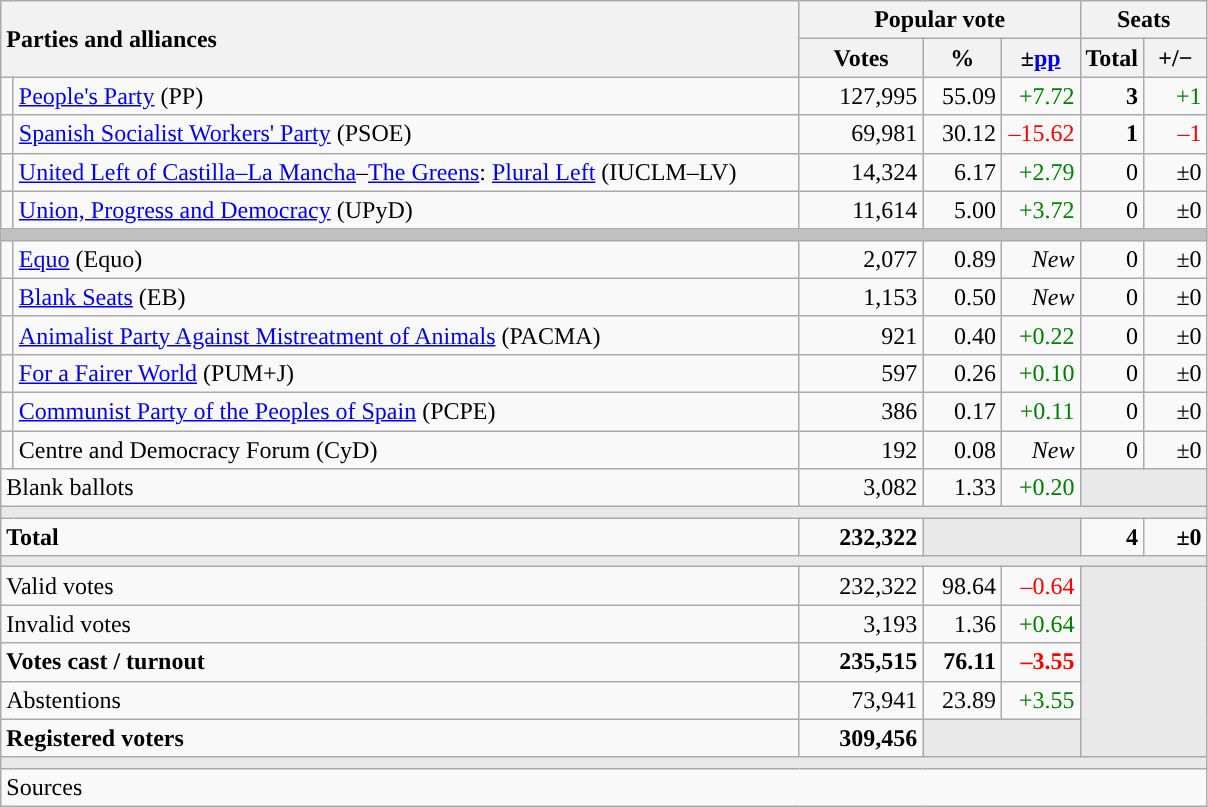<table class="wikitable" style="text-align:right;">
<tr>
<th style="text-align:left;" rowspan="2" colspan="2" width="525">Parties and alliances</th>
<th colspan="3">Popular vote</th>
<th colspan="2">Seats</th>
</tr>
<tr>
<th width="75">Votes</th>
<th width="45">%</th>
<th width="45">±<a href='#'>pp</a></th>
<th width="35">Total</th>
<th width="35">+/−</th>
</tr>
<tr>
<td width="1" style="color:inherit;background:"></td>
<td align="left"><a href='#'>People's Party</a> (PP)</td>
<td>127,995</td>
<td>55.09</td>
<td style="color:green;">+7.72</td>
<td><strong>3</strong></td>
<td style="color:green;">+1</td>
</tr>
<tr>
<td style="color:inherit;background:"></td>
<td align="left"><a href='#'>Spanish Socialist Workers' Party</a> (PSOE)</td>
<td>69,981</td>
<td>30.12</td>
<td style="color:red;">–15.62</td>
<td><strong>1</strong></td>
<td style="color:red;">–1</td>
</tr>
<tr>
<td style="color:inherit;background:"></td>
<td align="left"><a href='#'>United Left of Castilla–La Mancha</a>–<a href='#'>The Greens</a>: <a href='#'>Plural Left</a> (IUCLM–LV)</td>
<td>14,324</td>
<td>6.17</td>
<td style="color:green;">+2.79</td>
<td>0</td>
<td>±0</td>
</tr>
<tr>
<td style="color:inherit;background:"></td>
<td align="left"><a href='#'>Union, Progress and Democracy</a> (UPyD)</td>
<td>11,614</td>
<td>5.00</td>
<td style="color:green;">+3.72</td>
<td>0</td>
<td>±0</td>
</tr>
<tr>
<td colspan="7" bgcolor="#C0C0C0"></td>
</tr>
<tr>
<td style="color:inherit;background:"></td>
<td align="left"><a href='#'>Equo</a> (Equo)</td>
<td>2,077</td>
<td>0.89</td>
<td><em>New</em></td>
<td>0</td>
<td>±0</td>
</tr>
<tr>
<td style="color:inherit;background:"></td>
<td align="left"><a href='#'>Blank Seats</a> (EB)</td>
<td>1,153</td>
<td>0.50</td>
<td><em>New</em></td>
<td>0</td>
<td>±0</td>
</tr>
<tr>
<td style="color:inherit;background:"></td>
<td align="left"><a href='#'>Animalist Party Against Mistreatment of Animals</a> (PACMA)</td>
<td>921</td>
<td>0.40</td>
<td style="color:green;">+0.22</td>
<td>0</td>
<td>±0</td>
</tr>
<tr>
<td style="color:inherit;background:"></td>
<td align="left"><a href='#'>For a Fairer World</a> (PUM+J)</td>
<td>597</td>
<td>0.26</td>
<td style="color:green;">+0.10</td>
<td>0</td>
<td>±0</td>
</tr>
<tr>
<td style="color:inherit;background:"></td>
<td align="left"><a href='#'>Communist Party of the Peoples of Spain</a> (PCPE)</td>
<td>386</td>
<td>0.17</td>
<td style="color:green;">+0.11</td>
<td>0</td>
<td>±0</td>
</tr>
<tr>
<td style="color:inherit;background:"></td>
<td align="left">Centre and Democracy Forum (CyD)</td>
<td>192</td>
<td>0.08</td>
<td><em>New</em></td>
<td>0</td>
<td>±0</td>
</tr>
<tr>
<td align="left" colspan="2">Blank ballots</td>
<td>3,082</td>
<td>1.33</td>
<td style="color:green;">+0.20</td>
<td bgcolor="#E9E9E9" colspan="2"></td>
</tr>
<tr>
<td colspan="7" bgcolor="#E9E9E9"></td>
</tr>
<tr style="font-weight:bold;">
<td align="left" colspan="2">Total</td>
<td>232,322</td>
<td bgcolor="#E9E9E9" colspan="2"></td>
<td>4</td>
<td>±0</td>
</tr>
<tr>
<td colspan="7" bgcolor="#E9E9E9"></td>
</tr>
<tr>
<td align="left" colspan="2">Valid votes</td>
<td>232,322</td>
<td>98.64</td>
<td style="color:red;">–0.64</td>
<td bgcolor="#E9E9E9" colspan="2" rowspan="5"></td>
</tr>
<tr>
<td align="left" colspan="2">Invalid votes</td>
<td>3,193</td>
<td>1.36</td>
<td style="color:green;">+0.64</td>
</tr>
<tr style="font-weight:bold;">
<td align="left" colspan="2">Votes cast / turnout</td>
<td>235,515</td>
<td>76.11</td>
<td style="color:red;">–3.55</td>
</tr>
<tr>
<td align="left" colspan="2">Abstentions</td>
<td>73,941</td>
<td>23.89</td>
<td style="color:green;">+3.55</td>
</tr>
<tr style="font-weight:bold;">
<td align="left" colspan="2">Registered voters</td>
<td>309,456</td>
<td bgcolor="#E9E9E9" colspan="2"></td>
</tr>
<tr>
<td colspan="7" bgcolor="#E9E9E9"></td>
</tr>
<tr>
<td align="left" colspan="7">Sources</td>
</tr>
</table>
